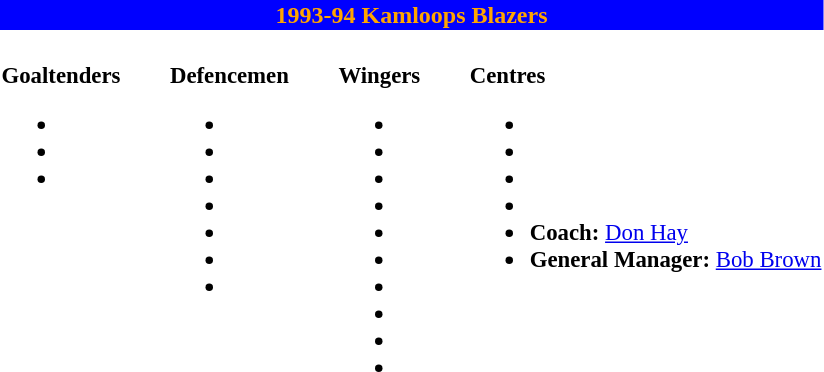<table class="toccolours" style="text-align: left;">
<tr>
<th colspan="7" style="background:blue;color:orange;text-align:center;">1993-94 Kamloops Blazers</th>
</tr>
<tr>
<td style="font-size:95%; vertical-align:top;"><br><strong>Goaltenders</strong><ul><li></li><li></li><li></li></ul></td>
<td style="width: 25px;"></td>
<td style="font-size:95%; vertical-align:top;"><br><strong>Defencemen</strong><ul><li></li><li></li><li></li><li></li><li></li><li></li><li></li></ul></td>
<td style="width: 25px;"></td>
<td style="font-size:95%; vertical-align:top;"><br><strong>Wingers</strong><ul><li></li><li></li><li></li><li></li><li></li><li></li><li></li><li></li><li></li><li></li></ul></td>
<td style="width: 25px;"></td>
<td style="font-size:95%; vertical-align:top;"><br><strong>Centres</strong><ul><li></li><li></li><li></li><li></li><li><strong>Coach:</strong> <a href='#'>Don Hay</a></li><li><strong>General Manager:</strong> <a href='#'>Bob Brown</a></li></ul></td>
</tr>
</table>
